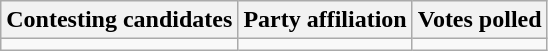<table class="wikitable sortable">
<tr>
<th>Contesting candidates</th>
<th>Party affiliation</th>
<th>Votes polled</th>
</tr>
<tr>
<td></td>
<td></td>
<td></td>
</tr>
</table>
